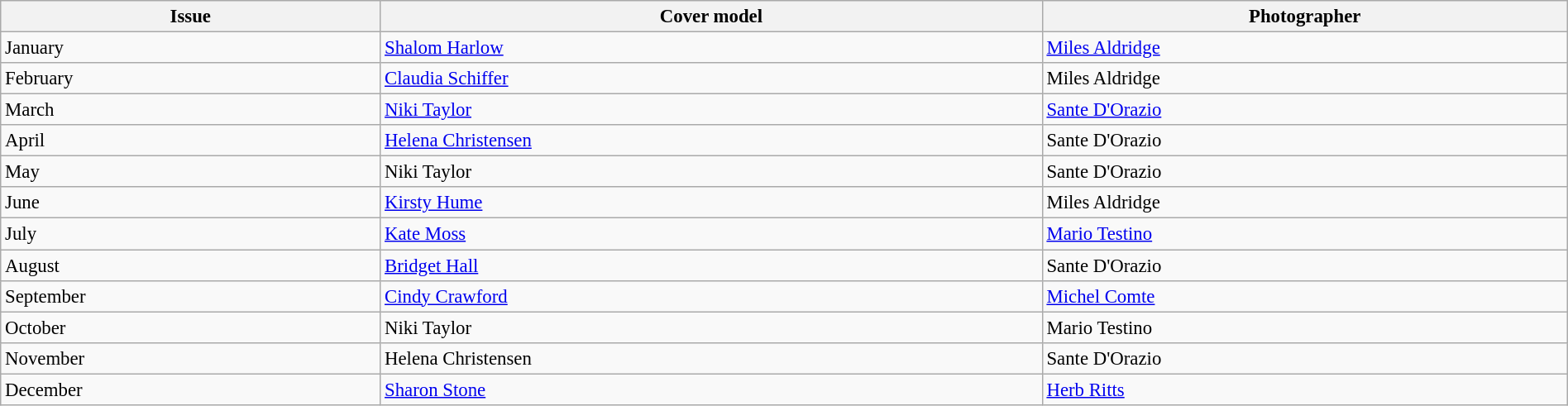<table class="sortable wikitable"  style="font-size:95%; width:100%;">
<tr>
<th style="text-align:center;">Issue</th>
<th style="text-align:center;">Cover model</th>
<th style="text-align:center;">Photographer</th>
</tr>
<tr>
<td>January</td>
<td><a href='#'>Shalom Harlow</a></td>
<td><a href='#'>Miles Aldridge</a></td>
</tr>
<tr>
<td>February</td>
<td><a href='#'>Claudia Schiffer</a></td>
<td>Miles Aldridge</td>
</tr>
<tr>
<td>March</td>
<td><a href='#'>Niki Taylor</a></td>
<td><a href='#'>Sante D'Orazio</a></td>
</tr>
<tr>
<td>April</td>
<td><a href='#'>Helena Christensen</a></td>
<td>Sante D'Orazio</td>
</tr>
<tr>
<td>May</td>
<td>Niki Taylor</td>
<td>Sante D'Orazio</td>
</tr>
<tr>
<td>June</td>
<td><a href='#'>Kirsty Hume</a></td>
<td>Miles Aldridge</td>
</tr>
<tr>
<td>July</td>
<td><a href='#'>Kate Moss</a></td>
<td><a href='#'>Mario Testino</a></td>
</tr>
<tr>
<td>August</td>
<td><a href='#'>Bridget Hall</a></td>
<td>Sante D'Orazio</td>
</tr>
<tr>
<td>September</td>
<td><a href='#'>Cindy Crawford</a></td>
<td><a href='#'>Michel Comte</a></td>
</tr>
<tr>
<td>October</td>
<td>Niki Taylor</td>
<td>Mario Testino</td>
</tr>
<tr>
<td>November</td>
<td>Helena Christensen</td>
<td>Sante D'Orazio</td>
</tr>
<tr>
<td>December</td>
<td><a href='#'>Sharon Stone</a></td>
<td><a href='#'>Herb Ritts</a></td>
</tr>
</table>
